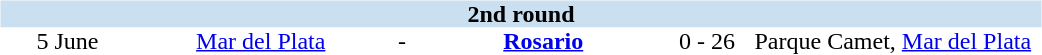<table table width=700>
<tr>
<td width=700 valign="top"><br><table border=0 cellspacing=0 cellpadding=0 style="font-size: 100%; border-collapse: collapse;" width=100%>
<tr bgcolor="#CADFF0">
<td style="font-size:100%"; align="center" colspan="6"><strong>2nd round</strong></td>
</tr>
<tr align=center bgcolor=#FFFFFF>
<td width=90>5 June</td>
<td width=170><a href='#'>Mar del Plata</a></td>
<td width=20>-</td>
<td width=170><strong><a href='#'>Rosario</a></strong></td>
<td width=50>0 - 26</td>
<td width=200>Parque Camet, <a href='#'>Mar del Plata</a></td>
</tr>
</table>
</td>
</tr>
</table>
